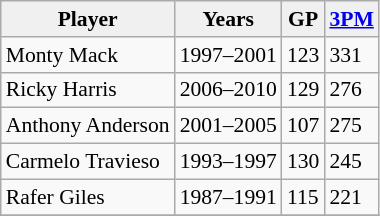<table class="prettytable sortable" cellpadding="4" style="margin: 1em 0; font-size: 90%">
<tr>
<td align="center" style="background:#f0f0f0;"><strong>Player</strong></td>
<td align="center" style="background:#f0f0f0;"><strong>Years</strong></td>
<td align="center" style="background:#f0f0f0;"><strong>GP</strong></td>
<td align="center" style="background:#f0f0f0;"><strong><a href='#'>3PM</a></strong></td>
</tr>
<tr>
<td>Monty Mack</td>
<td>1997–2001</td>
<td>123</td>
<td>331</td>
</tr>
<tr>
<td>Ricky Harris</td>
<td>2006–2010</td>
<td>129</td>
<td>276</td>
</tr>
<tr>
<td>Anthony Anderson</td>
<td>2001–2005</td>
<td>107</td>
<td>275</td>
</tr>
<tr>
<td>Carmelo Travieso</td>
<td>1993–1997</td>
<td>130</td>
<td>245</td>
</tr>
<tr>
<td>Rafer Giles</td>
<td>1987–1991</td>
<td>115</td>
<td>221</td>
</tr>
<tr>
</tr>
</table>
